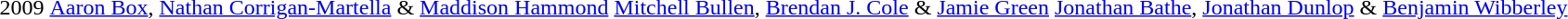<table>
<tr>
<td>2009</td>
<td><a href='#'>Aaron Box</a>, <a href='#'>Nathan Corrigan-Martella</a> & <a href='#'>Maddison Hammond</a></td>
<td><a href='#'>Mitchell Bullen</a>, <a href='#'>Brendan J. Cole</a> & <a href='#'>Jamie Green</a></td>
<td><a href='#'>Jonathan Bathe</a>, <a href='#'>Jonathan Dunlop</a> & <a href='#'>Benjamin Wibberley</a></td>
</tr>
</table>
